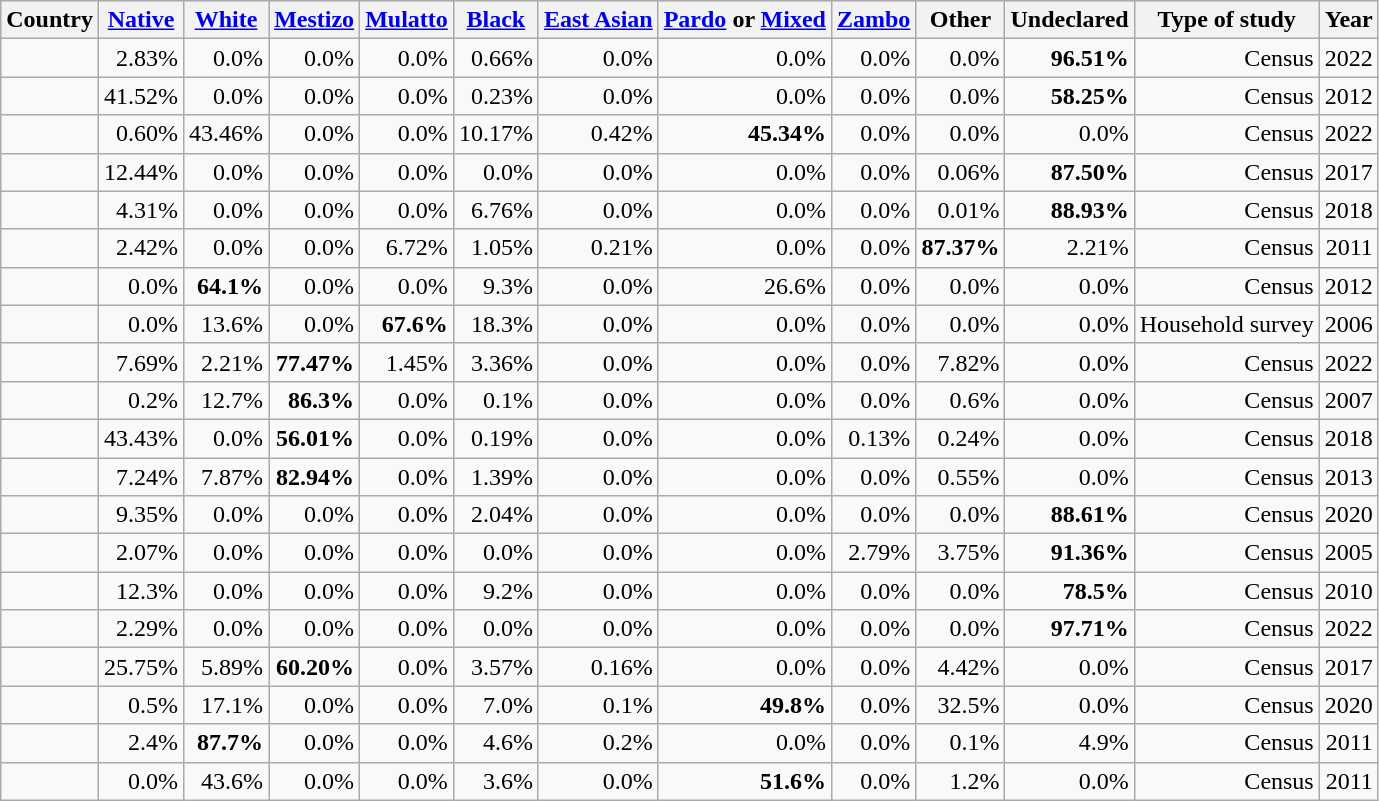<table class="wikitable sortable" style="text-align: right">
<tr style="background:#e8e8e8;">
<th>Country</th>
<th><a href='#'>Native</a></th>
<th><a href='#'>White</a></th>
<th><a href='#'>Mestizo</a></th>
<th><a href='#'>Mulatto</a></th>
<th><a href='#'>Black</a></th>
<th><a href='#'>East Asian</a></th>
<th><a href='#'>Pardo</a> or <a href='#'>Mixed</a></th>
<th><a href='#'>Zambo</a></th>
<th>Other</th>
<th>Undeclared</th>
<th>Type of study</th>
<th>Year</th>
</tr>
<tr>
<td style="text-align:left;"></td>
<td>2.83%</td>
<td>0.0%</td>
<td>0.0%</td>
<td>0.0%</td>
<td>0.66%</td>
<td>0.0%</td>
<td>0.0%</td>
<td>0.0%</td>
<td>0.0%</td>
<td><strong>96.51%</strong></td>
<td>Census</td>
<td>2022</td>
</tr>
<tr>
<td style="text-align:left;"></td>
<td>41.52%</td>
<td>0.0%</td>
<td>0.0%</td>
<td>0.0%</td>
<td>0.23%</td>
<td>0.0%</td>
<td>0.0%</td>
<td>0.0%</td>
<td>0.0%</td>
<td><strong>58.25%</strong></td>
<td>Census</td>
<td>2012</td>
</tr>
<tr>
<td style="text-align:left;"></td>
<td>0.60%</td>
<td>43.46%</td>
<td>0.0%</td>
<td>0.0%</td>
<td>10.17%</td>
<td>0.42%</td>
<td><strong>45.34%</strong></td>
<td>0.0%</td>
<td>0.0%</td>
<td>0.0%</td>
<td>Census</td>
<td>2022</td>
</tr>
<tr>
<td style="text-align:left;"></td>
<td>12.44%</td>
<td>0.0%</td>
<td>0.0%</td>
<td>0.0%</td>
<td>0.0%</td>
<td>0.0%</td>
<td>0.0%</td>
<td>0.0%</td>
<td>0.06%</td>
<td><strong>87.50%</strong></td>
<td>Census</td>
<td>2017</td>
</tr>
<tr>
<td style="text-align:left;"></td>
<td>4.31%</td>
<td>0.0%</td>
<td>0.0%</td>
<td>0.0%</td>
<td>6.76%</td>
<td>0.0%</td>
<td>0.0%</td>
<td>0.0%</td>
<td>0.01%</td>
<td><strong>88.93%</strong></td>
<td>Census</td>
<td>2018</td>
</tr>
<tr>
<td style="text-align:left;"></td>
<td>2.42%</td>
<td>0.0%</td>
<td>0.0%</td>
<td>6.72%</td>
<td>1.05%</td>
<td>0.21%</td>
<td>0.0%</td>
<td>0.0%</td>
<td><strong>87.37%</strong></td>
<td>2.21%</td>
<td>Census</td>
<td>2011</td>
</tr>
<tr>
<td style="text-align:left;"></td>
<td>0.0%</td>
<td><strong>64.1%</strong></td>
<td>0.0%</td>
<td>0.0%</td>
<td>9.3%</td>
<td>0.0%</td>
<td>26.6%</td>
<td>0.0%</td>
<td>0.0%</td>
<td>0.0%</td>
<td>Census</td>
<td>2012</td>
</tr>
<tr>
<td style="text-align:left;"></td>
<td>0.0%</td>
<td>13.6%</td>
<td>0.0%</td>
<td><strong>67.6%</strong></td>
<td>18.3%</td>
<td>0.0%</td>
<td>0.0%</td>
<td>0.0%</td>
<td>0.0%</td>
<td>0.0%</td>
<td>Household survey</td>
<td>2006</td>
</tr>
<tr>
<td style="text-align:left;"></td>
<td>7.69%</td>
<td>2.21%</td>
<td><strong>77.47%</strong></td>
<td>1.45%</td>
<td>3.36%</td>
<td>0.0%</td>
<td>0.0%</td>
<td>0.0%</td>
<td>7.82%</td>
<td>0.0%</td>
<td>Census</td>
<td>2022</td>
</tr>
<tr>
<td style="text-align:left;"></td>
<td>0.2%</td>
<td>12.7%</td>
<td><strong>86.3%</strong></td>
<td>0.0%</td>
<td>0.1%</td>
<td>0.0%</td>
<td>0.0%</td>
<td>0.0%</td>
<td>0.6%</td>
<td>0.0%</td>
<td>Census</td>
<td>2007</td>
</tr>
<tr>
<td style="text-align:left;"></td>
<td>43.43%</td>
<td>0.0%</td>
<td><strong>56.01%</strong></td>
<td>0.0%</td>
<td>0.19%</td>
<td>0.0%</td>
<td>0.0%</td>
<td>0.13%</td>
<td>0.24%</td>
<td>0.0%</td>
<td>Census</td>
<td>2018</td>
</tr>
<tr>
<td style="text-align:left;"></td>
<td>7.24%</td>
<td>7.87%</td>
<td><strong>82.94%</strong></td>
<td>0.0%</td>
<td>1.39%</td>
<td>0.0%</td>
<td>0.0%</td>
<td>0.0%</td>
<td>0.55%</td>
<td>0.0%</td>
<td>Census</td>
<td>2013</td>
</tr>
<tr>
<td style="text-align:left;"></td>
<td>9.35%</td>
<td>0.0%</td>
<td>0.0%</td>
<td>0.0%</td>
<td>2.04%</td>
<td>0.0%</td>
<td>0.0%</td>
<td>0.0%</td>
<td>0.0%</td>
<td><strong>88.61%</strong></td>
<td>Census</td>
<td>2020</td>
</tr>
<tr>
<td style="text-align:left;"></td>
<td>2.07%</td>
<td>0.0%</td>
<td>0.0%</td>
<td>0.0%</td>
<td>0.0%</td>
<td>0.0%</td>
<td>0.0%</td>
<td>2.79%</td>
<td>3.75%</td>
<td><strong>91.36%</strong></td>
<td>Census</td>
<td>2005</td>
</tr>
<tr>
<td style="text-align:left;"></td>
<td>12.3%</td>
<td>0.0%</td>
<td>0.0%</td>
<td>0.0%</td>
<td>9.2%</td>
<td>0.0%</td>
<td>0.0%</td>
<td>0.0%</td>
<td>0.0%</td>
<td><strong>78.5%</strong></td>
<td>Census</td>
<td>2010</td>
</tr>
<tr>
<td style="text-align:left;"></td>
<td>2.29%</td>
<td>0.0%</td>
<td>0.0%</td>
<td>0.0%</td>
<td>0.0%</td>
<td>0.0%</td>
<td>0.0%</td>
<td>0.0%</td>
<td>0.0%</td>
<td><strong>97.71%</strong></td>
<td>Census</td>
<td>2022</td>
</tr>
<tr>
<td style="text-align:left;"></td>
<td>25.75%</td>
<td>5.89%</td>
<td><strong>60.20%</strong></td>
<td>0.0%</td>
<td>3.57%</td>
<td>0.16%</td>
<td>0.0%</td>
<td>0.0%</td>
<td>4.42%</td>
<td>0.0%</td>
<td>Census</td>
<td>2017</td>
</tr>
<tr>
<td style="text-align:left;"></td>
<td>0.5%</td>
<td>17.1%</td>
<td>0.0%</td>
<td>0.0%</td>
<td>7.0%</td>
<td>0.1%</td>
<td><strong>49.8%</strong></td>
<td>0.0%</td>
<td>32.5%</td>
<td>0.0%</td>
<td>Census</td>
<td>2020</td>
</tr>
<tr>
<td style="text-align:left;"></td>
<td>2.4%</td>
<td><strong>87.7%</strong></td>
<td>0.0%</td>
<td>0.0%</td>
<td>4.6%</td>
<td>0.2%</td>
<td>0.0%</td>
<td>0.0%</td>
<td>0.1%</td>
<td>4.9%</td>
<td>Census</td>
<td>2011</td>
</tr>
<tr>
<td style="text-align:left;"></td>
<td>0.0%</td>
<td>43.6%</td>
<td>0.0%</td>
<td>0.0%</td>
<td>3.6%</td>
<td>0.0%</td>
<td><strong>51.6%</strong></td>
<td>0.0%</td>
<td>1.2%</td>
<td>0.0%</td>
<td>Census</td>
<td>2011</td>
</tr>
</table>
